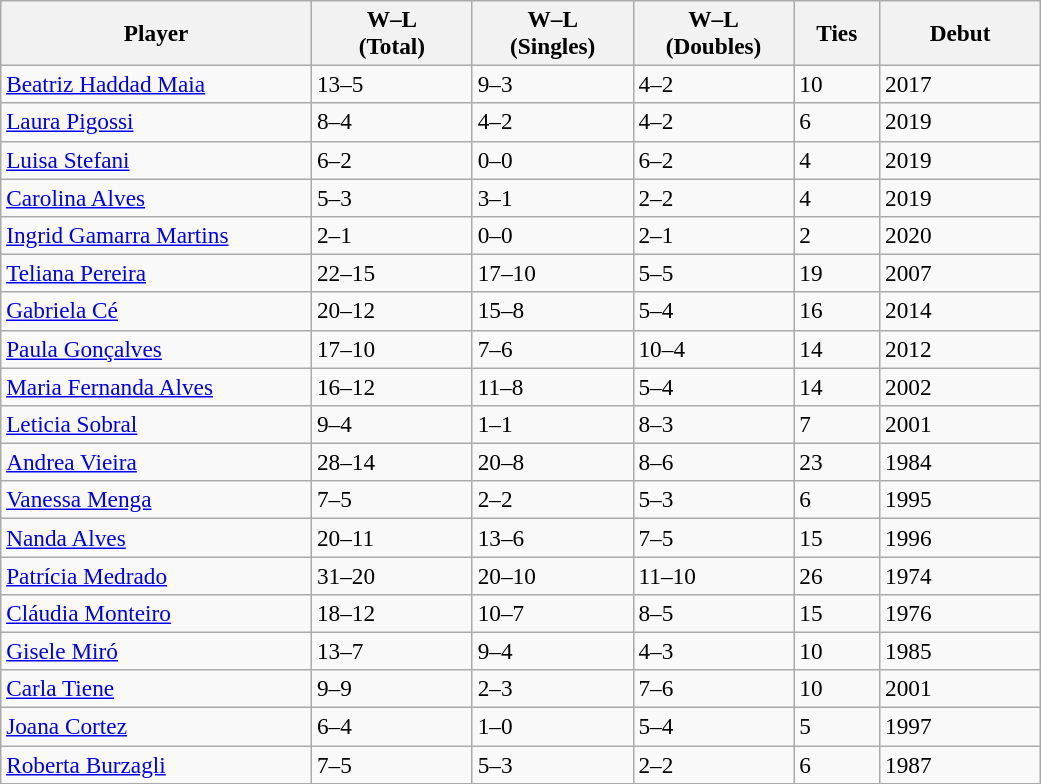<table class="wikitable sortable" style="font-size:97%">
<tr>
<th width=200>Player</th>
<th width=100>W–L<br>(Total)</th>
<th width=100>W–L<br>(Singles)</th>
<th width=100>W–L<br>(Doubles)</th>
<th width=50>Ties</th>
<th width=100>Debut</th>
</tr>
<tr>
<td><a href='#'>Beatriz Haddad Maia</a></td>
<td>13–5</td>
<td>9–3</td>
<td>4–2</td>
<td>10</td>
<td>2017</td>
</tr>
<tr>
<td><a href='#'>Laura Pigossi</a></td>
<td>8–4</td>
<td>4–2</td>
<td>4–2</td>
<td>6</td>
<td>2019</td>
</tr>
<tr>
<td><a href='#'>Luisa Stefani</a></td>
<td>6–2</td>
<td>0–0</td>
<td>6–2</td>
<td>4</td>
<td>2019</td>
</tr>
<tr>
<td><a href='#'>Carolina Alves</a></td>
<td>5–3</td>
<td>3–1</td>
<td>2–2</td>
<td>4</td>
<td>2019</td>
</tr>
<tr>
<td><a href='#'>Ingrid Gamarra Martins</a></td>
<td>2–1</td>
<td>0–0</td>
<td>2–1</td>
<td>2</td>
<td>2020</td>
</tr>
<tr>
<td><a href='#'>Teliana Pereira</a></td>
<td>22–15</td>
<td>17–10</td>
<td>5–5</td>
<td>19</td>
<td>2007</td>
</tr>
<tr>
<td><a href='#'>Gabriela Cé</a></td>
<td>20–12</td>
<td>15–8</td>
<td>5–4</td>
<td>16</td>
<td>2014</td>
</tr>
<tr>
<td><a href='#'>Paula Gonçalves</a></td>
<td>17–10</td>
<td>7–6</td>
<td>10–4</td>
<td>14</td>
<td>2012</td>
</tr>
<tr>
<td><a href='#'>Maria Fernanda Alves</a></td>
<td>16–12</td>
<td>11–8</td>
<td>5–4</td>
<td>14</td>
<td>2002</td>
</tr>
<tr>
<td><a href='#'>Leticia Sobral</a></td>
<td>9–4</td>
<td>1–1</td>
<td>8–3</td>
<td>7</td>
<td>2001</td>
</tr>
<tr>
<td><a href='#'>Andrea Vieira</a></td>
<td>28–14</td>
<td>20–8</td>
<td>8–6</td>
<td>23</td>
<td>1984</td>
</tr>
<tr>
<td><a href='#'>Vanessa Menga</a></td>
<td>7–5</td>
<td>2–2</td>
<td>5–3</td>
<td>6</td>
<td>1995</td>
</tr>
<tr>
<td><a href='#'>Nanda Alves</a></td>
<td>20–11</td>
<td>13–6</td>
<td>7–5</td>
<td>15</td>
<td>1996</td>
</tr>
<tr>
<td><a href='#'>Patrícia Medrado</a></td>
<td>31–20</td>
<td>20–10</td>
<td>11–10</td>
<td>26</td>
<td>1974</td>
</tr>
<tr>
<td><a href='#'>Cláudia Monteiro</a></td>
<td>18–12</td>
<td>10–7</td>
<td>8–5</td>
<td>15</td>
<td>1976</td>
</tr>
<tr>
<td><a href='#'>Gisele Miró</a></td>
<td>13–7</td>
<td>9–4</td>
<td>4–3</td>
<td>10</td>
<td>1985</td>
</tr>
<tr>
<td><a href='#'>Carla Tiene</a></td>
<td>9–9</td>
<td>2–3</td>
<td>7–6</td>
<td>10</td>
<td>2001</td>
</tr>
<tr>
<td><a href='#'>Joana Cortez</a></td>
<td>6–4</td>
<td>1–0</td>
<td>5–4</td>
<td>5</td>
<td>1997</td>
</tr>
<tr>
<td><a href='#'>Roberta Burzagli</a></td>
<td>7–5</td>
<td>5–3</td>
<td>2–2</td>
<td>6</td>
<td>1987</td>
</tr>
</table>
